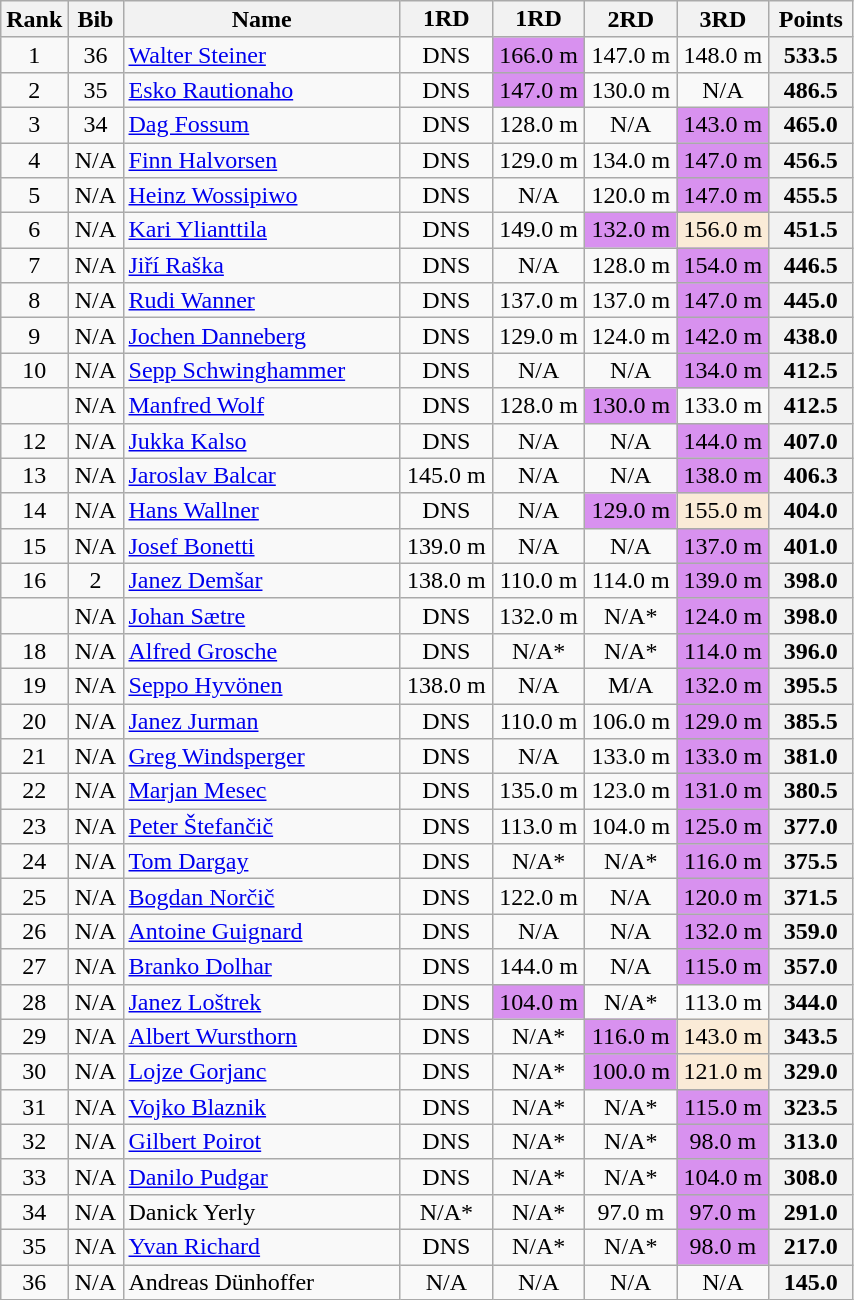<table class="wikitable collapsible autocollapse sortable" style="text-align:center; line-height:16px; width:45%;">
<tr>
<th width=35>Rank</th>
<th width=30>Bib</th>
<th width=200>Name</th>
<th width=60>1RD <small></small></th>
<th width=60>1RD <small></small></th>
<th width=60>2RD</th>
<th width=60>3RD</th>
<th width=50>Points</th>
</tr>
<tr>
<td>1</td>
<td>36</td>
<td align=left> <a href='#'>Walter Steiner</a></td>
<td>DNS</td>
<td bgcolor=#D891EF>166.0 m</td>
<td>147.0 m</td>
<td>148.0 m</td>
<th>533.5</th>
</tr>
<tr>
<td>2</td>
<td>35</td>
<td align=left> <a href='#'>Esko Rautionaho</a></td>
<td>DNS</td>
<td bgcolor=#D891EF>147.0 m</td>
<td>130.0 m</td>
<td>N/A</td>
<th>486.5</th>
</tr>
<tr>
<td>3</td>
<td>34</td>
<td align=left> <a href='#'>Dag Fossum</a></td>
<td>DNS</td>
<td>128.0 m</td>
<td>N/A</td>
<td bgcolor=#D891EF>143.0 m</td>
<th>465.0</th>
</tr>
<tr>
<td>4</td>
<td>N/A</td>
<td align=left> <a href='#'>Finn Halvorsen</a></td>
<td>DNS</td>
<td>129.0 m</td>
<td>134.0 m</td>
<td bgcolor=#D891EF>147.0 m</td>
<th>456.5</th>
</tr>
<tr>
<td>5</td>
<td>N/A</td>
<td align=left> <a href='#'>Heinz Wossipiwo</a></td>
<td>DNS</td>
<td>N/A</td>
<td>120.0 m</td>
<td bgcolor=#D891EF>147.0 m</td>
<th>455.5</th>
</tr>
<tr>
<td>6</td>
<td>N/A</td>
<td align=left> <a href='#'>Kari Ylianttila</a></td>
<td>DNS</td>
<td>149.0 m</td>
<td bgcolor=#D891EF>132.0 m</td>
<td bgcolor=#FAEBD7>156.0 m</td>
<th>451.5</th>
</tr>
<tr>
<td>7</td>
<td>N/A</td>
<td align=left> <a href='#'>Jiří Raška</a></td>
<td>DNS</td>
<td>N/A</td>
<td>128.0 m</td>
<td bgcolor=#D891EF>154.0 m</td>
<th>446.5</th>
</tr>
<tr>
<td>8</td>
<td>N/A</td>
<td align=left> <a href='#'>Rudi Wanner</a></td>
<td>DNS</td>
<td>137.0 m</td>
<td>137.0 m</td>
<td bgcolor=#D891EF>147.0 m</td>
<th>445.0</th>
</tr>
<tr>
<td>9</td>
<td>N/A</td>
<td align=left> <a href='#'>Jochen Danneberg</a></td>
<td>DNS</td>
<td>129.0 m</td>
<td>124.0 m</td>
<td bgcolor=#D891EF>142.0 m</td>
<th>438.0</th>
</tr>
<tr>
<td>10</td>
<td>N/A</td>
<td align=left> <a href='#'>Sepp Schwinghammer</a></td>
<td>DNS</td>
<td>N/A</td>
<td>N/A</td>
<td bgcolor=#D891EF>134.0 m</td>
<th>412.5</th>
</tr>
<tr>
<td></td>
<td>N/A</td>
<td align=left> <a href='#'>Manfred Wolf</a></td>
<td>DNS</td>
<td>128.0 m</td>
<td bgcolor=#D891EF>130.0 m</td>
<td>133.0 m</td>
<th>412.5</th>
</tr>
<tr>
<td>12</td>
<td>N/A</td>
<td align=left> <a href='#'>Jukka Kalso</a></td>
<td>DNS</td>
<td>N/A</td>
<td>N/A</td>
<td bgcolor=#D891EF>144.0 m</td>
<th>407.0</th>
</tr>
<tr>
<td>13</td>
<td>N/A</td>
<td align=left> <a href='#'>Jaroslav Balcar</a></td>
<td>145.0 m</td>
<td>N/A</td>
<td>N/A</td>
<td bgcolor=#D891EF>138.0 m</td>
<th>406.3</th>
</tr>
<tr>
<td>14</td>
<td>N/A</td>
<td align=left> <a href='#'>Hans Wallner</a></td>
<td>DNS</td>
<td>N/A</td>
<td bgcolor=#D891EF>129.0 m</td>
<td bgcolor=#FAEBD7>155.0 m</td>
<th>404.0</th>
</tr>
<tr>
<td>15</td>
<td>N/A</td>
<td align=left> <a href='#'>Josef Bonetti</a></td>
<td>139.0 m</td>
<td>N/A</td>
<td>N/A</td>
<td bgcolor=#D891EF>137.0 m</td>
<th>401.0</th>
</tr>
<tr>
<td>16</td>
<td>2</td>
<td align=left> <a href='#'>Janez Demšar</a></td>
<td>138.0 m</td>
<td>110.0 m</td>
<td>114.0 m</td>
<td bgcolor=#D891EF>139.0 m</td>
<th>398.0</th>
</tr>
<tr>
<td></td>
<td>N/A</td>
<td align=left> <a href='#'>Johan Sætre</a></td>
<td>DNS</td>
<td>132.0 m</td>
<td>N/A*</td>
<td bgcolor=#D891EF>124.0 m</td>
<th>398.0</th>
</tr>
<tr>
<td>18</td>
<td>N/A</td>
<td align=left> <a href='#'>Alfred Grosche</a></td>
<td>DNS</td>
<td>N/A*</td>
<td>N/A*</td>
<td bgcolor=#D891EF>114.0 m</td>
<th>396.0</th>
</tr>
<tr>
<td>19</td>
<td>N/A</td>
<td align=left> <a href='#'>Seppo Hyvönen</a></td>
<td>138.0 m</td>
<td>N/A</td>
<td>M/A</td>
<td bgcolor=#D891EF>132.0 m</td>
<th>395.5</th>
</tr>
<tr>
<td>20</td>
<td>N/A</td>
<td align=left> <a href='#'>Janez Jurman</a></td>
<td>DNS</td>
<td>110.0 m</td>
<td>106.0 m</td>
<td bgcolor=#D891EF>129.0 m</td>
<th>385.5</th>
</tr>
<tr>
<td>21</td>
<td>N/A</td>
<td align=left> <a href='#'>Greg Windsperger</a></td>
<td>DNS</td>
<td>N/A</td>
<td>133.0 m</td>
<td bgcolor=#D891EF>133.0 m</td>
<th>381.0</th>
</tr>
<tr>
<td>22</td>
<td>N/A</td>
<td align=left> <a href='#'>Marjan Mesec</a></td>
<td>DNS</td>
<td>135.0 m</td>
<td>123.0 m</td>
<td bgcolor=#D891EF>131.0 m</td>
<th>380.5</th>
</tr>
<tr>
<td>23</td>
<td>N/A</td>
<td align=left> <a href='#'>Peter Štefančič</a></td>
<td>DNS</td>
<td>113.0 m</td>
<td>104.0 m</td>
<td bgcolor=#D891EF>125.0 m</td>
<th>377.0</th>
</tr>
<tr>
<td>24</td>
<td>N/A</td>
<td align=left> <a href='#'>Tom Dargay</a></td>
<td>DNS</td>
<td>N/A*</td>
<td>N/A*</td>
<td bgcolor=#D891EF>116.0 m</td>
<th>375.5</th>
</tr>
<tr>
<td>25</td>
<td>N/A</td>
<td align=left> <a href='#'>Bogdan Norčič</a></td>
<td>DNS</td>
<td>122.0 m</td>
<td>N/A</td>
<td bgcolor=#D891EF>120.0 m</td>
<th>371.5</th>
</tr>
<tr>
<td>26</td>
<td>N/A</td>
<td align=left> <a href='#'>Antoine Guignard</a></td>
<td>DNS</td>
<td>N/A</td>
<td>N/A</td>
<td bgcolor=#D891EF>132.0 m</td>
<th>359.0</th>
</tr>
<tr>
<td>27</td>
<td>N/A</td>
<td align=left> <a href='#'>Branko Dolhar</a></td>
<td>DNS</td>
<td>144.0 m</td>
<td>N/A</td>
<td bgcolor=#D891EF>115.0 m</td>
<th>357.0</th>
</tr>
<tr>
<td>28</td>
<td>N/A</td>
<td align=left> <a href='#'>Janez Loštrek</a></td>
<td>DNS</td>
<td bgcolor=#D891EF>104.0 m</td>
<td>N/A*</td>
<td>113.0 m</td>
<th>344.0</th>
</tr>
<tr>
<td>29</td>
<td>N/A</td>
<td align=left> <a href='#'>Albert Wursthorn</a></td>
<td>DNS</td>
<td>N/A*</td>
<td bgcolor=#D891EF>116.0 m</td>
<td bgcolor=#FAEBD7>143.0 m</td>
<th>343.5</th>
</tr>
<tr>
<td>30</td>
<td>N/A</td>
<td align=left> <a href='#'>Lojze Gorjanc</a></td>
<td>DNS</td>
<td>N/A*</td>
<td bgcolor=#D891EF>100.0 m</td>
<td bgcolor=#FAEBD7>121.0 m</td>
<th>329.0</th>
</tr>
<tr>
<td>31</td>
<td>N/A</td>
<td align=left> <a href='#'>Vojko Blaznik</a></td>
<td>DNS</td>
<td>N/A*</td>
<td>N/A*</td>
<td bgcolor=#D891EF>115.0 m</td>
<th>323.5</th>
</tr>
<tr>
<td>32</td>
<td>N/A</td>
<td align=left> <a href='#'>Gilbert Poirot</a></td>
<td>DNS</td>
<td>N/A*</td>
<td>N/A*</td>
<td bgcolor=#D891EF>98.0 m</td>
<th>313.0</th>
</tr>
<tr>
<td>33</td>
<td>N/A</td>
<td align=left> <a href='#'>Danilo Pudgar</a></td>
<td>DNS</td>
<td>N/A*</td>
<td>N/A*</td>
<td bgcolor=#D891EF>104.0 m</td>
<th>308.0</th>
</tr>
<tr>
<td>34</td>
<td>N/A</td>
<td align=left> Danick Yerly</td>
<td>N/A*</td>
<td>N/A*</td>
<td>97.0 m</td>
<td bgcolor=#D891EF>97.0 m</td>
<th>291.0</th>
</tr>
<tr>
<td>35</td>
<td>N/A</td>
<td align=left> <a href='#'>Yvan Richard</a></td>
<td>DNS</td>
<td>N/A*</td>
<td>N/A*</td>
<td bgcolor=#D891EF>98.0 m</td>
<th>217.0</th>
</tr>
<tr>
<td>36</td>
<td>N/A</td>
<td align=left> Andreas Dünhoffer</td>
<td>N/A</td>
<td>N/A</td>
<td>N/A</td>
<td>N/A</td>
<th>145.0</th>
</tr>
</table>
